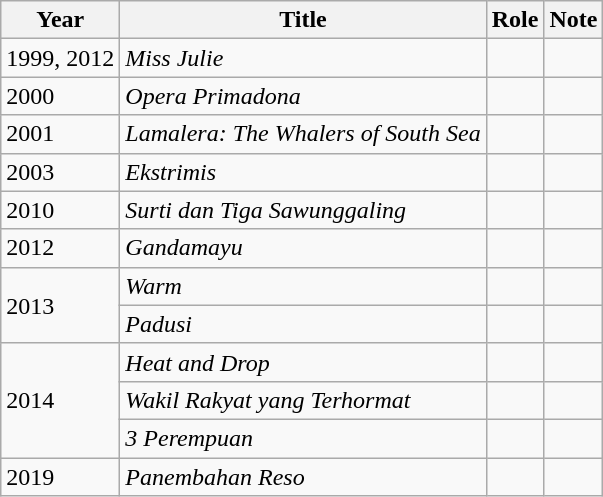<table class="wikitable">
<tr>
<th>Year</th>
<th>Title</th>
<th>Role</th>
<th>Note</th>
</tr>
<tr>
<td>1999, 2012</td>
<td><em>Miss Julie</em></td>
<td></td>
<td></td>
</tr>
<tr>
<td>2000</td>
<td><em>Opera Primadona</em></td>
<td></td>
<td></td>
</tr>
<tr>
<td>2001</td>
<td><em>Lamalera: The Whalers of South Sea</em></td>
<td></td>
<td></td>
</tr>
<tr>
<td>2003</td>
<td><em>Ekstrimis</em></td>
<td></td>
<td></td>
</tr>
<tr>
<td>2010</td>
<td><em>Surti dan Tiga Sawunggaling</em></td>
<td></td>
<td></td>
</tr>
<tr>
<td>2012</td>
<td><em>Gandamayu</em></td>
<td></td>
<td></td>
</tr>
<tr>
<td rowspan="2">2013</td>
<td><em>Warm</em></td>
<td></td>
<td></td>
</tr>
<tr>
<td><em>Padusi</em></td>
<td></td>
<td></td>
</tr>
<tr>
<td rowspan="3">2014</td>
<td><em>Heat and Drop</em></td>
<td></td>
<td></td>
</tr>
<tr>
<td><em>Wakil Rakyat yang Terhormat</em></td>
<td></td>
<td></td>
</tr>
<tr>
<td><em>3 Perempuan</em></td>
<td></td>
<td></td>
</tr>
<tr>
<td>2019</td>
<td><em>Panembahan Reso</em></td>
<td></td>
<td></td>
</tr>
</table>
